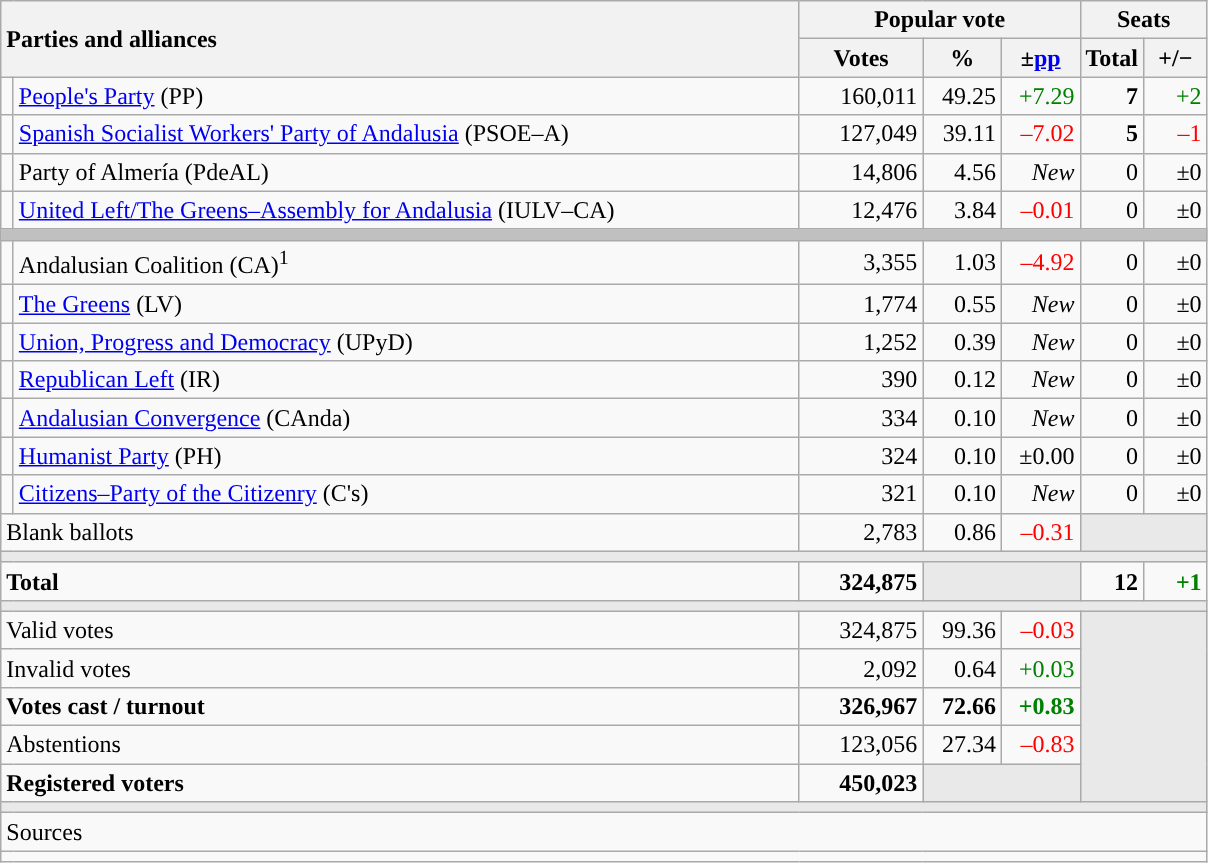<table class="wikitable" style="text-align:right;">
<tr>
<th style="text-align:left;" rowspan="2" colspan="2" width="525">Parties and alliances</th>
<th colspan="3">Popular vote</th>
<th colspan="2">Seats</th>
</tr>
<tr>
<th width="75">Votes</th>
<th width="45">%</th>
<th width="45">±<a href='#'>pp</a></th>
<th width="35">Total</th>
<th width="35">+/−</th>
</tr>
<tr>
<td width="1" style="color:inherit;background:"></td>
<td align="left"><a href='#'>People's Party</a> (PP)</td>
<td>160,011</td>
<td>49.25</td>
<td style="color:green;">+7.29</td>
<td><strong>7</strong></td>
<td style="color:green;">+2</td>
</tr>
<tr>
<td style="color:inherit;background:"></td>
<td align="left"><a href='#'>Spanish Socialist Workers' Party of Andalusia</a> (PSOE–A)</td>
<td>127,049</td>
<td>39.11</td>
<td style="color:red;">–7.02</td>
<td><strong>5</strong></td>
<td style="color:red;">–1</td>
</tr>
<tr>
<td style="color:inherit;background:"></td>
<td align="left">Party of Almería (PdeAL)</td>
<td>14,806</td>
<td>4.56</td>
<td><em>New</em></td>
<td>0</td>
<td>±0</td>
</tr>
<tr>
<td style="color:inherit;background:"></td>
<td align="left"><a href='#'>United Left/The Greens–Assembly for Andalusia</a> (IULV–CA)</td>
<td>12,476</td>
<td>3.84</td>
<td style="color:red;">–0.01</td>
<td>0</td>
<td>±0</td>
</tr>
<tr>
<td colspan="7" bgcolor="#C0C0C0"></td>
</tr>
<tr>
<td style="color:inherit;background:"></td>
<td align="left">Andalusian Coalition (CA)<sup>1</sup></td>
<td>3,355</td>
<td>1.03</td>
<td style="color:red;">–4.92</td>
<td>0</td>
<td>±0</td>
</tr>
<tr>
<td style="color:inherit;background:"></td>
<td align="left"><a href='#'>The Greens</a> (LV)</td>
<td>1,774</td>
<td>0.55</td>
<td><em>New</em></td>
<td>0</td>
<td>±0</td>
</tr>
<tr>
<td style="color:inherit;background:"></td>
<td align="left"><a href='#'>Union, Progress and Democracy</a> (UPyD)</td>
<td>1,252</td>
<td>0.39</td>
<td><em>New</em></td>
<td>0</td>
<td>±0</td>
</tr>
<tr>
<td style="color:inherit;background:"></td>
<td align="left"><a href='#'>Republican Left</a> (IR)</td>
<td>390</td>
<td>0.12</td>
<td><em>New</em></td>
<td>0</td>
<td>±0</td>
</tr>
<tr>
<td style="color:inherit;background:"></td>
<td align="left"><a href='#'>Andalusian Convergence</a> (CAnda)</td>
<td>334</td>
<td>0.10</td>
<td><em>New</em></td>
<td>0</td>
<td>±0</td>
</tr>
<tr>
<td style="color:inherit;background:"></td>
<td align="left"><a href='#'>Humanist Party</a> (PH)</td>
<td>324</td>
<td>0.10</td>
<td>±0.00</td>
<td>0</td>
<td>±0</td>
</tr>
<tr>
<td style="color:inherit;background:"></td>
<td align="left"><a href='#'>Citizens–Party of the Citizenry</a> (C's)</td>
<td>321</td>
<td>0.10</td>
<td><em>New</em></td>
<td>0</td>
<td>±0</td>
</tr>
<tr>
<td align="left" colspan="2">Blank ballots</td>
<td>2,783</td>
<td>0.86</td>
<td style="color:red;">–0.31</td>
<td bgcolor="#E9E9E9" colspan="2"></td>
</tr>
<tr>
<td colspan="7" bgcolor="#E9E9E9"></td>
</tr>
<tr style="font-weight:bold;">
<td align="left" colspan="2">Total</td>
<td>324,875</td>
<td bgcolor="#E9E9E9" colspan="2"></td>
<td>12</td>
<td style="color:green;">+1</td>
</tr>
<tr>
<td colspan="7" bgcolor="#E9E9E9"></td>
</tr>
<tr>
<td align="left" colspan="2">Valid votes</td>
<td>324,875</td>
<td>99.36</td>
<td style="color:red;">–0.03</td>
<td bgcolor="#E9E9E9" colspan="2" rowspan="5"></td>
</tr>
<tr>
<td align="left" colspan="2">Invalid votes</td>
<td>2,092</td>
<td>0.64</td>
<td style="color:green;">+0.03</td>
</tr>
<tr style="font-weight:bold;">
<td align="left" colspan="2">Votes cast / turnout</td>
<td>326,967</td>
<td>72.66</td>
<td style="color:green;">+0.83</td>
</tr>
<tr>
<td align="left" colspan="2">Abstentions</td>
<td>123,056</td>
<td>27.34</td>
<td style="color:red;">–0.83</td>
</tr>
<tr style="font-weight:bold;">
<td align="left" colspan="2">Registered voters</td>
<td>450,023</td>
<td bgcolor="#E9E9E9" colspan="2"></td>
</tr>
<tr>
<td colspan="7" bgcolor="#E9E9E9"></td>
</tr>
<tr>
<td align="left" colspan="7">Sources</td>
</tr>
<tr>
<td colspan="7" style="text-align:left; max-width:790px;"></td>
</tr>
</table>
